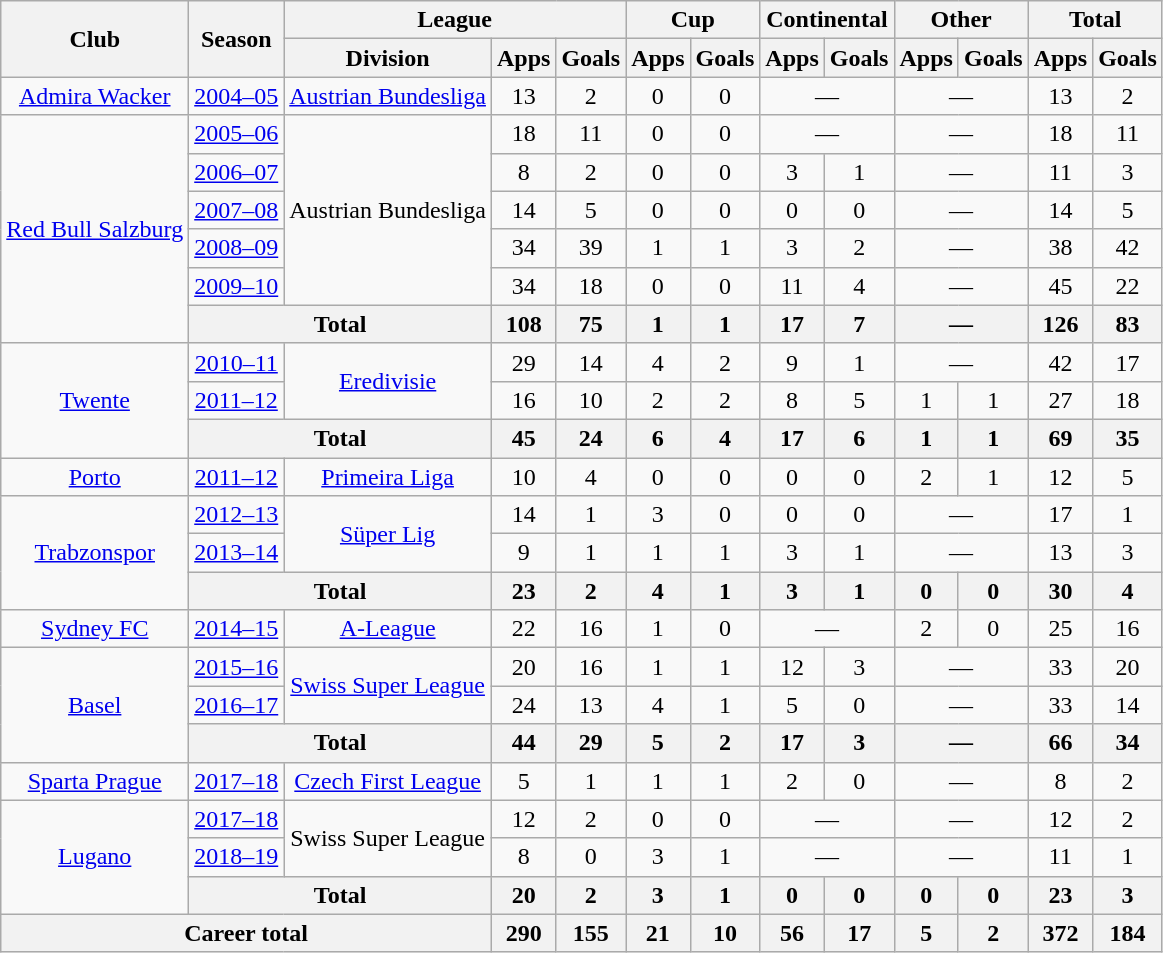<table class="wikitable" style="text-align:center">
<tr>
<th rowspan="2">Club</th>
<th rowspan="2">Season</th>
<th colspan="3">League</th>
<th colspan="2">Cup</th>
<th colspan="2">Continental</th>
<th colspan="2">Other</th>
<th colspan="2">Total</th>
</tr>
<tr>
<th>Division</th>
<th>Apps</th>
<th>Goals</th>
<th>Apps</th>
<th>Goals</th>
<th>Apps</th>
<th>Goals</th>
<th>Apps</th>
<th>Goals</th>
<th>Apps</th>
<th>Goals</th>
</tr>
<tr>
<td><a href='#'>Admira Wacker</a></td>
<td><a href='#'>2004–05</a></td>
<td><a href='#'>Austrian Bundesliga</a></td>
<td>13</td>
<td>2</td>
<td>0</td>
<td>0</td>
<td colspan="2">—</td>
<td colspan="2">—</td>
<td>13</td>
<td>2</td>
</tr>
<tr>
<td rowspan="6"><a href='#'>Red Bull Salzburg</a></td>
<td><a href='#'>2005–06</a></td>
<td rowspan="5">Austrian Bundesliga</td>
<td>18</td>
<td>11</td>
<td>0</td>
<td>0</td>
<td colspan="2">—</td>
<td colspan="2">—</td>
<td>18</td>
<td>11</td>
</tr>
<tr>
<td><a href='#'>2006–07</a></td>
<td>8</td>
<td>2</td>
<td>0</td>
<td>0</td>
<td>3</td>
<td>1</td>
<td colspan="2">—</td>
<td>11</td>
<td>3</td>
</tr>
<tr>
<td><a href='#'>2007–08</a></td>
<td>14</td>
<td>5</td>
<td>0</td>
<td>0</td>
<td>0</td>
<td>0</td>
<td colspan="2">—</td>
<td>14</td>
<td>5</td>
</tr>
<tr>
<td><a href='#'>2008–09</a></td>
<td>34</td>
<td>39</td>
<td>1</td>
<td>1</td>
<td>3</td>
<td>2</td>
<td colspan="2">—</td>
<td>38</td>
<td>42</td>
</tr>
<tr>
<td><a href='#'>2009–10</a></td>
<td>34</td>
<td>18</td>
<td>0</td>
<td>0</td>
<td>11</td>
<td>4</td>
<td colspan="2">—</td>
<td>45</td>
<td>22</td>
</tr>
<tr>
<th colspan="2">Total</th>
<th>108</th>
<th>75</th>
<th>1</th>
<th>1</th>
<th>17</th>
<th>7</th>
<th colspan="2">—</th>
<th>126</th>
<th>83</th>
</tr>
<tr>
<td rowspan="3"><a href='#'>Twente</a></td>
<td><a href='#'>2010–11</a></td>
<td rowspan="2"><a href='#'>Eredivisie</a></td>
<td>29</td>
<td>14</td>
<td>4</td>
<td>2</td>
<td>9</td>
<td>1</td>
<td colspan="2">—</td>
<td>42</td>
<td>17</td>
</tr>
<tr>
<td><a href='#'>2011–12</a></td>
<td>16</td>
<td>10</td>
<td>2</td>
<td>2</td>
<td>8</td>
<td>5</td>
<td>1</td>
<td>1</td>
<td>27</td>
<td>18</td>
</tr>
<tr>
<th colspan="2">Total</th>
<th>45</th>
<th>24</th>
<th>6</th>
<th>4</th>
<th>17</th>
<th>6</th>
<th>1</th>
<th>1</th>
<th>69</th>
<th>35</th>
</tr>
<tr>
<td><a href='#'>Porto</a></td>
<td><a href='#'>2011–12</a></td>
<td><a href='#'>Primeira Liga</a></td>
<td>10</td>
<td>4</td>
<td>0</td>
<td>0</td>
<td>0</td>
<td>0</td>
<td>2</td>
<td>1</td>
<td>12</td>
<td>5</td>
</tr>
<tr>
<td rowspan="3"><a href='#'>Trabzonspor</a></td>
<td><a href='#'>2012–13</a></td>
<td rowspan="2"><a href='#'>Süper Lig</a></td>
<td>14</td>
<td>1</td>
<td>3</td>
<td>0</td>
<td>0</td>
<td>0</td>
<td colspan="2">—</td>
<td>17</td>
<td>1</td>
</tr>
<tr>
<td><a href='#'>2013–14</a></td>
<td>9</td>
<td>1</td>
<td>1</td>
<td>1</td>
<td>3</td>
<td>1</td>
<td colspan="2">—</td>
<td>13</td>
<td>3</td>
</tr>
<tr>
<th colspan="2">Total</th>
<th>23</th>
<th>2</th>
<th>4</th>
<th>1</th>
<th>3</th>
<th>1</th>
<th>0</th>
<th>0</th>
<th>30</th>
<th>4</th>
</tr>
<tr>
<td><a href='#'>Sydney FC</a></td>
<td><a href='#'>2014–15</a></td>
<td><a href='#'>A-League</a></td>
<td>22</td>
<td>16</td>
<td>1</td>
<td>0</td>
<td colspan="2">—</td>
<td>2</td>
<td>0</td>
<td>25</td>
<td>16</td>
</tr>
<tr>
<td rowspan="3"><a href='#'>Basel</a></td>
<td><a href='#'>2015–16</a></td>
<td rowspan="2"><a href='#'>Swiss Super League</a></td>
<td>20</td>
<td>16</td>
<td>1</td>
<td>1</td>
<td>12</td>
<td>3</td>
<td colspan="2">—</td>
<td>33</td>
<td>20</td>
</tr>
<tr>
<td><a href='#'>2016–17</a></td>
<td>24</td>
<td>13</td>
<td>4</td>
<td>1</td>
<td>5</td>
<td>0</td>
<td colspan="2">—</td>
<td>33</td>
<td>14</td>
</tr>
<tr>
<th colspan="2">Total</th>
<th>44</th>
<th>29</th>
<th>5</th>
<th>2</th>
<th>17</th>
<th>3</th>
<th colspan="2">—</th>
<th>66</th>
<th>34</th>
</tr>
<tr>
<td><a href='#'>Sparta Prague</a></td>
<td><a href='#'>2017–18</a></td>
<td><a href='#'>Czech First League</a></td>
<td>5</td>
<td>1</td>
<td>1</td>
<td>1</td>
<td>2</td>
<td>0</td>
<td colspan="2">—</td>
<td>8</td>
<td>2</td>
</tr>
<tr>
<td rowspan="3"><a href='#'>Lugano</a></td>
<td><a href='#'>2017–18</a></td>
<td rowspan="2">Swiss Super League</td>
<td>12</td>
<td>2</td>
<td>0</td>
<td>0</td>
<td colspan="2">—</td>
<td colspan="2">—</td>
<td>12</td>
<td>2</td>
</tr>
<tr>
<td><a href='#'>2018–19</a></td>
<td>8</td>
<td>0</td>
<td>3</td>
<td>1</td>
<td colspan="2">—</td>
<td colspan="2">—</td>
<td>11</td>
<td>1</td>
</tr>
<tr>
<th colspan="2">Total</th>
<th>20</th>
<th>2</th>
<th>3</th>
<th>1</th>
<th>0</th>
<th>0</th>
<th>0</th>
<th>0</th>
<th>23</th>
<th>3</th>
</tr>
<tr>
<th colspan="3">Career total</th>
<th>290</th>
<th>155</th>
<th>21</th>
<th>10</th>
<th>56</th>
<th>17</th>
<th>5</th>
<th>2</th>
<th>372</th>
<th>184</th>
</tr>
</table>
